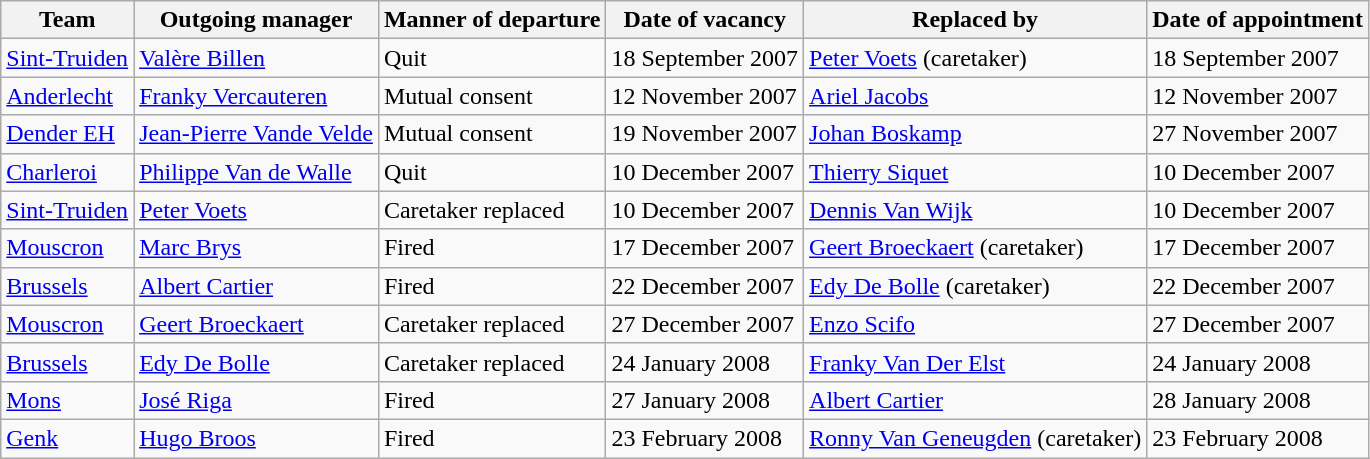<table class="wikitable">
<tr>
<th>Team</th>
<th>Outgoing manager</th>
<th>Manner of departure</th>
<th>Date of vacancy</th>
<th>Replaced by</th>
<th>Date of appointment</th>
</tr>
<tr>
<td><a href='#'>Sint-Truiden</a></td>
<td> <a href='#'>Valère Billen</a></td>
<td>Quit</td>
<td>18 September 2007 </td>
<td> <a href='#'>Peter Voets</a> (caretaker)</td>
<td>18 September 2007</td>
</tr>
<tr>
<td><a href='#'>Anderlecht</a></td>
<td> <a href='#'>Franky Vercauteren</a></td>
<td>Mutual consent</td>
<td>12 November 2007 </td>
<td> <a href='#'>Ariel Jacobs</a></td>
<td>12 November 2007</td>
</tr>
<tr>
<td><a href='#'>Dender EH</a></td>
<td> <a href='#'>Jean-Pierre Vande Velde</a></td>
<td>Mutual consent</td>
<td>19 November 2007 </td>
<td> <a href='#'>Johan Boskamp</a></td>
<td>27 November 2007</td>
</tr>
<tr>
<td><a href='#'>Charleroi</a></td>
<td> <a href='#'>Philippe Van de Walle</a></td>
<td>Quit</td>
<td>10 December 2007 </td>
<td> <a href='#'>Thierry Siquet</a></td>
<td>10 December 2007</td>
</tr>
<tr>
<td><a href='#'>Sint-Truiden</a></td>
<td> <a href='#'>Peter Voets</a></td>
<td>Caretaker replaced</td>
<td>10 December 2007 </td>
<td> <a href='#'>Dennis Van Wijk</a></td>
<td>10 December 2007</td>
</tr>
<tr>
<td><a href='#'>Mouscron</a></td>
<td> <a href='#'>Marc Brys</a></td>
<td>Fired</td>
<td>17 December 2007 </td>
<td> <a href='#'>Geert Broeckaert</a> (caretaker)</td>
<td>17 December 2007</td>
</tr>
<tr>
<td><a href='#'>Brussels</a></td>
<td> <a href='#'>Albert Cartier</a></td>
<td>Fired</td>
<td>22 December 2007 </td>
<td> <a href='#'>Edy De Bolle</a> (caretaker)</td>
<td>22 December 2007</td>
</tr>
<tr>
<td><a href='#'>Mouscron</a></td>
<td> <a href='#'>Geert Broeckaert</a></td>
<td>Caretaker replaced</td>
<td>27 December 2007</td>
<td> <a href='#'>Enzo Scifo</a></td>
<td>27 December 2007 </td>
</tr>
<tr>
<td><a href='#'>Brussels</a></td>
<td> <a href='#'>Edy De Bolle</a></td>
<td>Caretaker replaced</td>
<td>24 January 2008</td>
<td> <a href='#'>Franky Van Der Elst</a></td>
<td>24 January 2008</td>
</tr>
<tr>
<td><a href='#'>Mons</a></td>
<td> <a href='#'>José Riga</a></td>
<td>Fired</td>
<td>27 January 2008 </td>
<td> <a href='#'>Albert Cartier</a></td>
<td>28 January 2008 </td>
</tr>
<tr>
<td><a href='#'>Genk</a></td>
<td> <a href='#'>Hugo Broos</a></td>
<td>Fired</td>
<td>23 February 2008</td>
<td> <a href='#'>Ronny Van Geneugden</a> (caretaker)</td>
<td>23 February 2008</td>
</tr>
</table>
